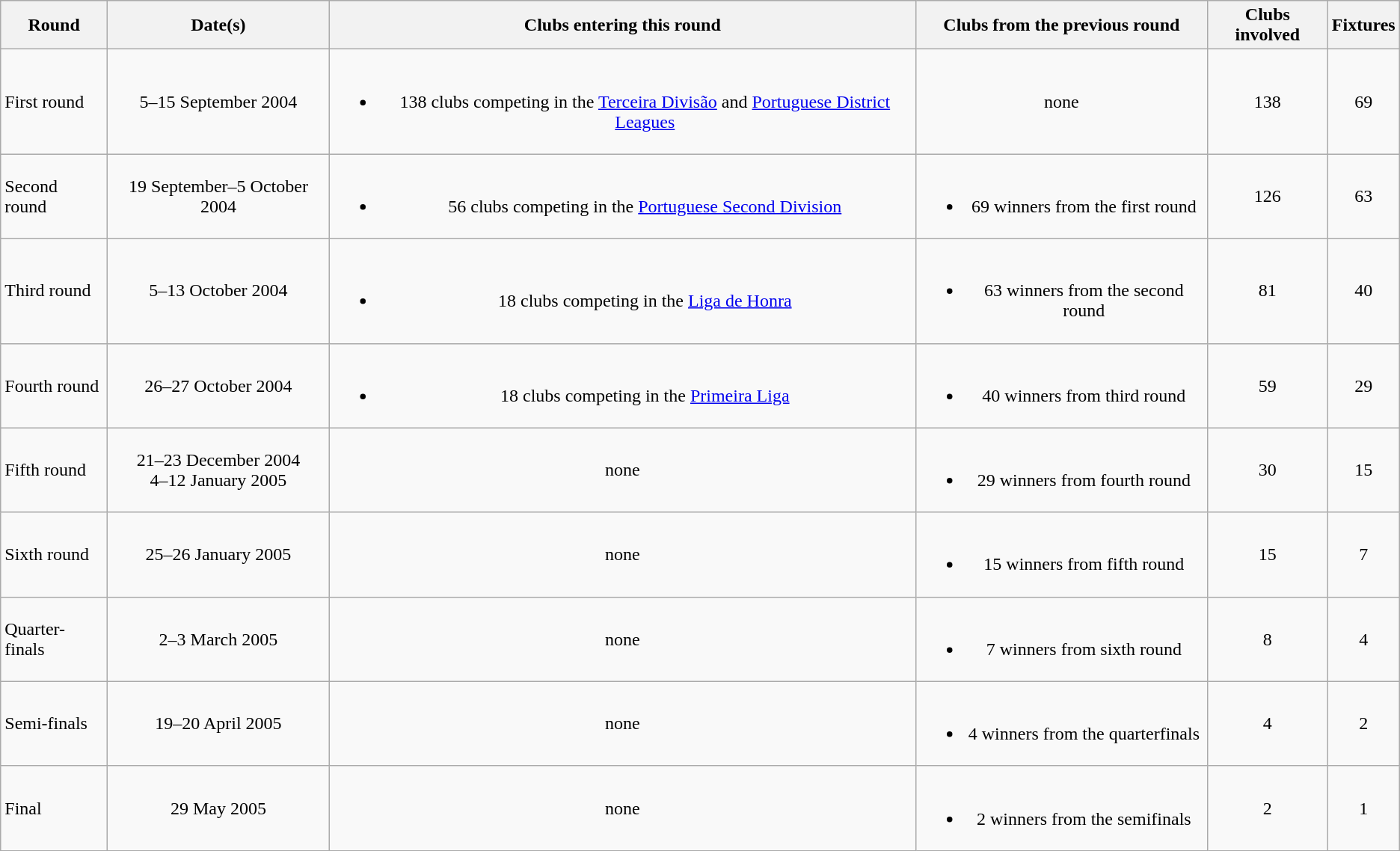<table class="wikitable" style="text-align:center">
<tr>
<th>Round</th>
<th>Date(s)</th>
<th>Clubs entering this round</th>
<th>Clubs from the previous round</th>
<th>Clubs involved</th>
<th>Fixtures</th>
</tr>
<tr>
<td align="left">First round </td>
<td>5–15 September 2004</td>
<td><br><ul><li>138 clubs competing in the <a href='#'>Terceira Divisão</a> and <a href='#'>Portuguese District Leagues</a></li></ul></td>
<td>none</td>
<td>138</td>
<td>69</td>
</tr>
<tr>
<td align="left">Second round </td>
<td>19 September–5 October 2004</td>
<td><br><ul><li>56 clubs competing in the <a href='#'>Portuguese Second Division</a></li></ul></td>
<td><br><ul><li>69 winners from the first round</li></ul></td>
<td>126</td>
<td>63</td>
</tr>
<tr>
<td align="left">Third round</td>
<td>5–13 October 2004</td>
<td><br><ul><li>18 clubs competing in the <a href='#'>Liga de Honra</a></li></ul></td>
<td><br><ul><li>63 winners from the second round</li></ul></td>
<td>81</td>
<td>40</td>
</tr>
<tr>
<td align="left">Fourth round</td>
<td>26–27 October 2004</td>
<td><br><ul><li>18 clubs competing in the <a href='#'>Primeira Liga</a></li></ul></td>
<td><br><ul><li>40 winners from third round</li></ul></td>
<td>59</td>
<td>29</td>
</tr>
<tr>
<td align="left">Fifth round</td>
<td>21–23 December 2004<br>4–12 January 2005</td>
<td>none</td>
<td><br><ul><li>29 winners from fourth round</li></ul></td>
<td>30</td>
<td>15</td>
</tr>
<tr>
<td align="left">Sixth round</td>
<td>25–26 January 2005</td>
<td>none</td>
<td><br><ul><li>15 winners from fifth round</li></ul></td>
<td>15</td>
<td>7</td>
</tr>
<tr>
<td align="left">Quarter-finals</td>
<td>2–3 March 2005</td>
<td>none</td>
<td><br><ul><li>7 winners from sixth round</li></ul></td>
<td>8</td>
<td>4</td>
</tr>
<tr>
<td align="left">Semi-finals</td>
<td>19–20 April 2005</td>
<td>none</td>
<td><br><ul><li>4 winners from the quarterfinals</li></ul></td>
<td>4</td>
<td>2</td>
</tr>
<tr>
<td align="left">Final</td>
<td>29 May 2005</td>
<td>none</td>
<td><br><ul><li>2 winners from the semifinals</li></ul></td>
<td>2</td>
<td>1</td>
</tr>
</table>
